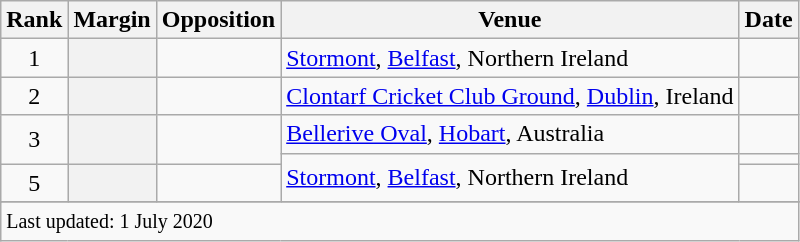<table class="wikitable plainrowheaders sortable">
<tr>
<th scope=col>Rank</th>
<th scope=col>Margin</th>
<th scope=col>Opposition</th>
<th scope=col>Venue</th>
<th scope=col>Date</th>
</tr>
<tr>
<td align=center>1</td>
<th scope=row style=text-align:center;></th>
<td></td>
<td><a href='#'>Stormont</a>, <a href='#'>Belfast</a>, Northern Ireland</td>
<td></td>
</tr>
<tr>
<td align=center>2</td>
<th scope=row style=text-align:center;></th>
<td></td>
<td><a href='#'>Clontarf Cricket Club Ground</a>, <a href='#'>Dublin</a>, Ireland</td>
<td></td>
</tr>
<tr>
<td align=center rowspan=2>3</td>
<th scope=row style=text-align:center; rowspan=2></th>
<td rowspan=2></td>
<td><a href='#'>Bellerive Oval</a>, <a href='#'>Hobart</a>, Australia</td>
<td> </td>
</tr>
<tr>
<td rowspan=2><a href='#'>Stormont</a>, <a href='#'>Belfast</a>, Northern Ireland</td>
<td></td>
</tr>
<tr>
<td align=center>5</td>
<th scope=row style=text-align; center></th>
<td></td>
<td></td>
</tr>
<tr>
</tr>
<tr class=sortbottom>
<td colspan=5><small>Last updated: 1 July 2020</small></td>
</tr>
</table>
